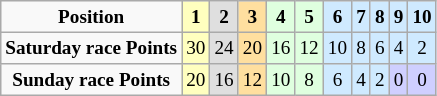<table class="wikitable" style="font-size: 80%;">
<tr align="center">
<td><strong>Position</strong></td>
<td style="background:#ffffbf;"><strong>1</strong></td>
<td style="background:#dfdfdf;"><strong>2</strong></td>
<td style="background:#ffdf9f;"><strong>3</strong></td>
<td style="background:#dfffdf;"><strong>4</strong></td>
<td style="background:#dfffdf;"><strong>5</strong></td>
<td style="background:#CFEAFF;"><strong>6</strong></td>
<td style="background:#CFEAFF;"><strong>7</strong></td>
<td style="background:#CFEAFF;"><strong>8</strong></td>
<td style="background:#CFEAFF;"><strong>9</strong></td>
<td style="background:#CFEAFF;"><strong>10</strong></td>
</tr>
<tr align="center">
<td><strong>Saturday race Points</strong></td>
<td style="background:#ffffbf;">30</td>
<td style="background:#dfdfdf;">24</td>
<td style="background:#ffdf9f;">20</td>
<td style="background:#dfffdf;">16</td>
<td style="background:#dfffdf;">12</td>
<td style="background:#CFEAFF;">10</td>
<td style="background:#CFEAFF;">8</td>
<td style="background:#CFEAFF;">6</td>
<td style="background:#CFEAFF;">4</td>
<td style="background:#CFEAFF;">2</td>
</tr>
<tr align="center">
<td><strong>Sunday race Points</strong></td>
<td style="background:#ffffbf;">20</td>
<td style="background:#dfdfdf;">16</td>
<td style="background:#ffdf9f;">12</td>
<td style="background:#dfffdf;">10</td>
<td style="background:#dfffdf;">8</td>
<td style="background:#CFEAFF;">6</td>
<td style="background:#CFEAFF;">4</td>
<td style="background:#CFEAFF;">2</td>
<td style="background:#CFCFFF;">0</td>
<td style="background:#CFCFFF;">0</td>
</tr>
</table>
